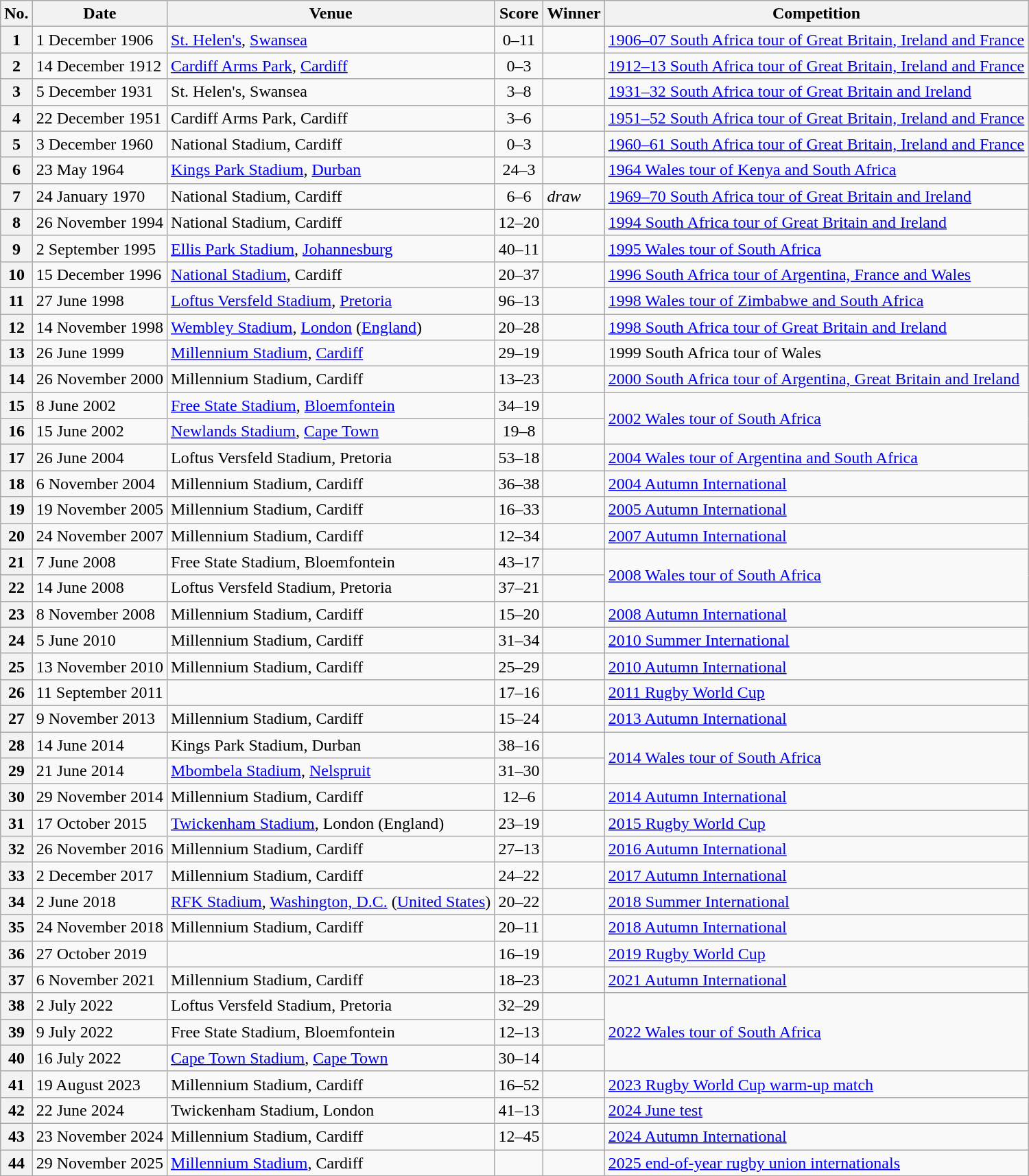<table class="wikitable">
<tr>
<th>No.</th>
<th>Date</th>
<th>Venue</th>
<th>Score</th>
<th>Winner</th>
<th>Competition</th>
</tr>
<tr>
<th>1</th>
<td>1 December 1906</td>
<td><a href='#'>St. Helen's</a>, <a href='#'>Swansea</a></td>
<td align="center">0–11</td>
<td></td>
<td><a href='#'>1906–07 South Africa tour of Great Britain, Ireland and France</a></td>
</tr>
<tr>
<th>2</th>
<td>14 December 1912</td>
<td><a href='#'>Cardiff Arms Park</a>, <a href='#'>Cardiff</a></td>
<td align="center">0–3</td>
<td></td>
<td><a href='#'>1912–13 South Africa tour of Great Britain, Ireland and France</a></td>
</tr>
<tr>
<th>3</th>
<td>5 December 1931</td>
<td>St. Helen's, Swansea</td>
<td align="center">3–8</td>
<td></td>
<td><a href='#'>1931–32 South Africa tour of Great Britain and Ireland</a></td>
</tr>
<tr>
<th>4</th>
<td>22 December 1951</td>
<td>Cardiff Arms Park, Cardiff</td>
<td align="center">3–6</td>
<td></td>
<td><a href='#'>1951–52 South Africa tour of Great Britain, Ireland and France</a></td>
</tr>
<tr>
<th>5</th>
<td>3 December 1960</td>
<td>National Stadium, Cardiff</td>
<td align="center">0–3</td>
<td></td>
<td><a href='#'>1960–61 South Africa tour of Great Britain, Ireland and France</a></td>
</tr>
<tr>
<th>6</th>
<td>23 May 1964</td>
<td><a href='#'>Kings Park Stadium</a>, <a href='#'>Durban</a></td>
<td align="center">24–3</td>
<td></td>
<td><a href='#'>1964 Wales tour of Kenya and South Africa</a></td>
</tr>
<tr>
<th>7</th>
<td>24 January 1970</td>
<td>National Stadium, Cardiff</td>
<td align="center">6–6</td>
<td> <em>draw</em></td>
<td><a href='#'>1969–70 South Africa tour of Great Britain and Ireland</a></td>
</tr>
<tr>
<th>8</th>
<td>26 November 1994</td>
<td>National Stadium, Cardiff</td>
<td align="center">12–20</td>
<td></td>
<td><a href='#'>1994 South Africa tour of Great Britain and Ireland</a></td>
</tr>
<tr>
<th>9</th>
<td>2 September 1995</td>
<td><a href='#'>Ellis Park Stadium</a>, <a href='#'>Johannesburg</a></td>
<td align="center">40–11</td>
<td></td>
<td><a href='#'>1995 Wales tour of South Africa</a></td>
</tr>
<tr>
<th>10</th>
<td>15 December 1996</td>
<td><a href='#'>National Stadium</a>, Cardiff</td>
<td align="center">20–37</td>
<td></td>
<td><a href='#'>1996 South Africa tour of Argentina, France and Wales</a></td>
</tr>
<tr>
<th>11</th>
<td>27 June 1998</td>
<td><a href='#'>Loftus Versfeld Stadium</a>, <a href='#'>Pretoria</a></td>
<td align="center">96–13</td>
<td></td>
<td><a href='#'>1998 Wales tour of Zimbabwe and South Africa</a></td>
</tr>
<tr>
<th>12</th>
<td>14 November 1998</td>
<td><a href='#'>Wembley Stadium</a>, <a href='#'>London</a> (<a href='#'>England</a>)</td>
<td align="center">20–28</td>
<td></td>
<td><a href='#'>1998 South Africa tour of Great Britain and Ireland</a></td>
</tr>
<tr>
<th>13</th>
<td>26 June 1999</td>
<td><a href='#'>Millennium Stadium</a>, <a href='#'>Cardiff</a></td>
<td align="center">29–19</td>
<td></td>
<td>1999 South Africa tour of Wales</td>
</tr>
<tr>
<th>14</th>
<td>26 November 2000</td>
<td>Millennium Stadium, Cardiff</td>
<td align="center">13–23</td>
<td></td>
<td><a href='#'>2000 South Africa tour of Argentina, Great Britain and Ireland</a></td>
</tr>
<tr>
<th>15</th>
<td>8 June 2002</td>
<td><a href='#'>Free State Stadium</a>, <a href='#'>Bloemfontein</a></td>
<td align="center">34–19</td>
<td></td>
<td rowspan="2"><a href='#'>2002 Wales tour of South Africa</a></td>
</tr>
<tr>
<th>16</th>
<td>15 June 2002</td>
<td><a href='#'>Newlands Stadium</a>, <a href='#'>Cape Town</a></td>
<td align="center">19–8</td>
<td></td>
</tr>
<tr>
<th>17</th>
<td>26 June 2004</td>
<td>Loftus Versfeld Stadium, Pretoria</td>
<td align="center">53–18</td>
<td></td>
<td><a href='#'>2004 Wales tour of Argentina and South Africa</a></td>
</tr>
<tr>
<th>18</th>
<td>6 November 2004</td>
<td>Millennium Stadium, Cardiff</td>
<td align="center">36–38</td>
<td></td>
<td><a href='#'>2004 Autumn International</a></td>
</tr>
<tr>
<th>19</th>
<td>19 November 2005</td>
<td>Millennium Stadium, Cardiff</td>
<td align="center">16–33</td>
<td></td>
<td><a href='#'>2005 Autumn International</a></td>
</tr>
<tr>
<th>20</th>
<td>24 November 2007</td>
<td>Millennium Stadium, Cardiff</td>
<td align="center">12–34</td>
<td></td>
<td><a href='#'>2007 Autumn International</a></td>
</tr>
<tr>
<th>21</th>
<td>7 June 2008</td>
<td>Free State Stadium, Bloemfontein</td>
<td align="center">43–17</td>
<td></td>
<td rowspan=2><a href='#'>2008 Wales tour of South Africa</a></td>
</tr>
<tr>
<th>22</th>
<td>14 June 2008</td>
<td>Loftus Versfeld Stadium, Pretoria</td>
<td align="center">37–21</td>
<td></td>
</tr>
<tr>
<th>23</th>
<td>8 November 2008</td>
<td>Millennium Stadium, Cardiff</td>
<td align="center">15–20</td>
<td></td>
<td><a href='#'>2008 Autumn International</a></td>
</tr>
<tr>
<th>24</th>
<td>5 June 2010</td>
<td>Millennium Stadium, Cardiff</td>
<td align="center">31–34</td>
<td></td>
<td><a href='#'>2010 Summer International</a></td>
</tr>
<tr>
<th>25</th>
<td>13 November 2010</td>
<td>Millennium Stadium, Cardiff</td>
<td align="center">25–29</td>
<td></td>
<td><a href='#'>2010 Autumn International</a></td>
</tr>
<tr>
<th>26</th>
<td>11 September 2011</td>
<td></td>
<td align="center">17–16</td>
<td></td>
<td><a href='#'>2011 Rugby World Cup</a></td>
</tr>
<tr>
<th>27</th>
<td>9 November 2013</td>
<td>Millennium Stadium, Cardiff</td>
<td align="center">15–24</td>
<td></td>
<td><a href='#'>2013 Autumn International</a></td>
</tr>
<tr>
<th>28</th>
<td>14 June 2014</td>
<td>Kings Park Stadium, Durban</td>
<td align="center">38–16</td>
<td></td>
<td rowspan=2><a href='#'>2014 Wales tour of South Africa</a></td>
</tr>
<tr>
<th>29</th>
<td>21 June 2014</td>
<td><a href='#'>Mbombela Stadium</a>, <a href='#'>Nelspruit</a></td>
<td align="center">31–30</td>
<td></td>
</tr>
<tr>
<th>30</th>
<td>29 November 2014</td>
<td>Millennium Stadium, Cardiff</td>
<td align="center">12–6</td>
<td></td>
<td><a href='#'>2014 Autumn International</a></td>
</tr>
<tr>
<th>31</th>
<td>17 October 2015</td>
<td><a href='#'>Twickenham Stadium</a>, London (England)</td>
<td align="center">23–19</td>
<td></td>
<td><a href='#'>2015 Rugby World Cup</a></td>
</tr>
<tr>
<th>32</th>
<td>26 November 2016</td>
<td>Millennium Stadium, Cardiff</td>
<td align="center">27–13</td>
<td></td>
<td><a href='#'>2016 Autumn International</a></td>
</tr>
<tr>
<th>33</th>
<td>2 December 2017</td>
<td>Millennium Stadium, Cardiff</td>
<td align="center">24–22</td>
<td></td>
<td><a href='#'>2017 Autumn International</a></td>
</tr>
<tr>
<th>34</th>
<td>2 June 2018</td>
<td><a href='#'>RFK Stadium</a>, <a href='#'>Washington, D.C.</a> (<a href='#'>United States</a>)</td>
<td align="center">20–22</td>
<td></td>
<td><a href='#'>2018 Summer International</a></td>
</tr>
<tr>
<th>35</th>
<td>24 November 2018</td>
<td>Millennium Stadium, Cardiff</td>
<td align="center">20–11</td>
<td></td>
<td><a href='#'>2018 Autumn International</a></td>
</tr>
<tr>
<th>36</th>
<td>27 October 2019</td>
<td></td>
<td align="center">16–19</td>
<td></td>
<td><a href='#'>2019 Rugby World Cup</a></td>
</tr>
<tr>
<th>37</th>
<td>6 November 2021</td>
<td>Millennium Stadium, Cardiff</td>
<td align="center">18–23</td>
<td></td>
<td><a href='#'>2021 Autumn International</a></td>
</tr>
<tr>
<th>38</th>
<td>2 July 2022</td>
<td>Loftus Versfeld Stadium, Pretoria</td>
<td align="center">32–29</td>
<td></td>
<td rowspan="3"><a href='#'>2022 Wales tour of South Africa</a></td>
</tr>
<tr>
<th>39</th>
<td>9 July 2022</td>
<td>Free State Stadium, Bloemfontein</td>
<td align="center">12–13</td>
<td></td>
</tr>
<tr>
<th>40</th>
<td>16 July 2022</td>
<td><a href='#'>Cape Town Stadium</a>, <a href='#'>Cape Town</a></td>
<td align="center">30–14</td>
<td></td>
</tr>
<tr>
<th>41</th>
<td>19 August 2023</td>
<td>Millennium Stadium, Cardiff</td>
<td align="center">16–52</td>
<td></td>
<td><a href='#'>2023 Rugby World Cup warm-up match</a></td>
</tr>
<tr>
<th>42</th>
<td>22 June 2024</td>
<td>Twickenham Stadium, London</td>
<td align="center">41–13</td>
<td></td>
<td><a href='#'>2024 June test</a></td>
</tr>
<tr>
<th>43</th>
<td>23 November 2024</td>
<td>Millennium Stadium, Cardiff</td>
<td align="center">12–45</td>
<td></td>
<td><a href='#'>2024 Autumn International</a></td>
</tr>
<tr>
<th>44</th>
<td>29 November 2025</td>
<td><a href='#'>Millennium Stadium</a>, Cardiff</td>
<td align="center"></td>
<td></td>
<td><a href='#'>2025 end-of-year rugby union internationals</a></td>
</tr>
</table>
